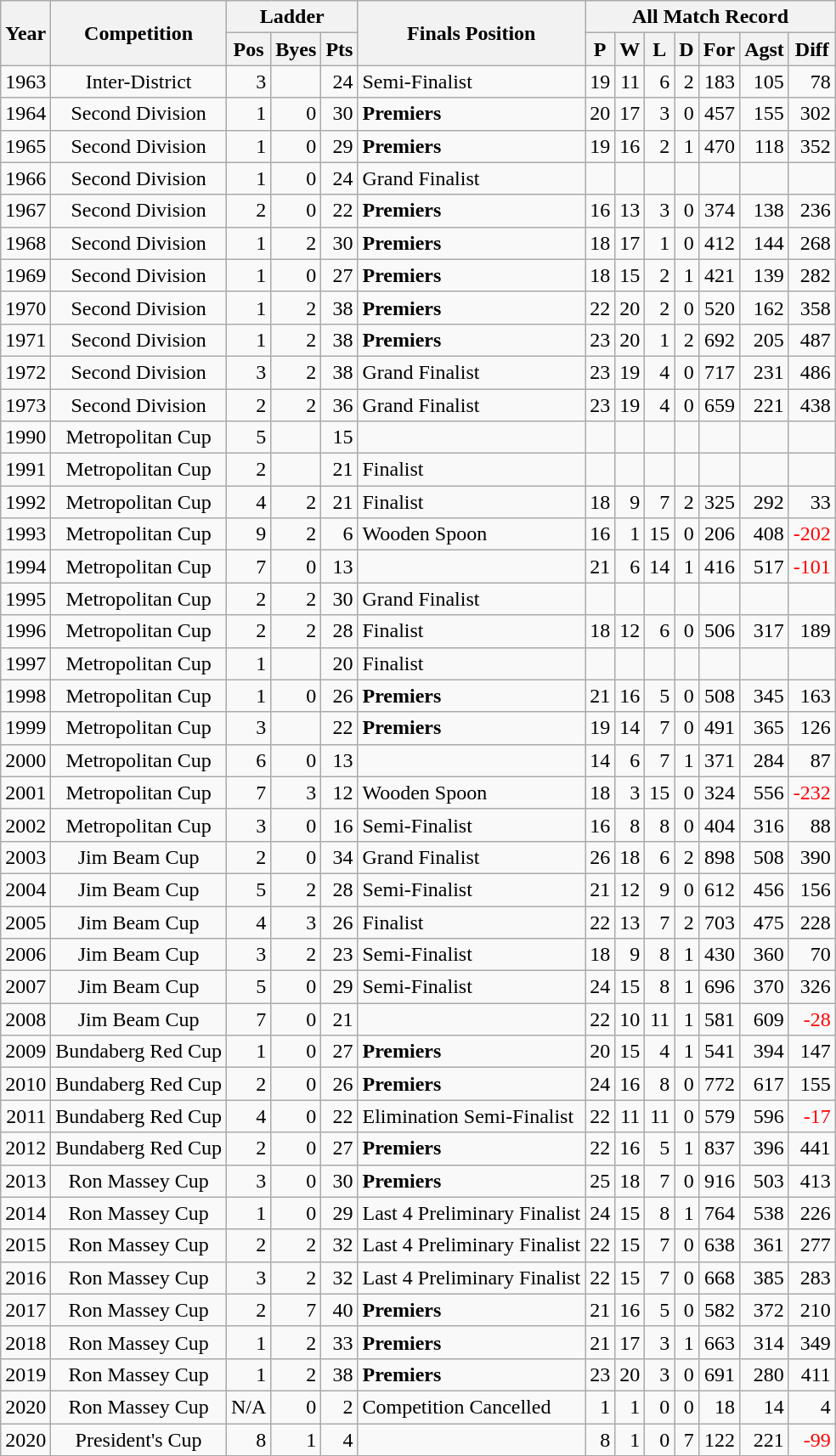<table class="wikitable" width="auto" style="text-align: right">
<tr>
<th rowspan=2>Year</th>
<th rowspan=2>Competition</th>
<th colspan=3>Ladder</th>
<th rowspan=2>Finals Position</th>
<th colspan=7>All Match Record</th>
</tr>
<tr>
<th>Pos</th>
<th>Byes</th>
<th>Pts</th>
<th>P</th>
<th>W</th>
<th>L</th>
<th>D</th>
<th>For</th>
<th>Agst</th>
<th>Diff</th>
</tr>
<tr>
<td>1963</td>
<td align=center>Inter-District</td>
<td>3</td>
<td></td>
<td>24</td>
<td align=left>Semi-Finalist</td>
<td>19</td>
<td>11</td>
<td>6</td>
<td>2</td>
<td>183</td>
<td>105</td>
<td>78</td>
</tr>
<tr>
<td>1964</td>
<td align=center>Second Division</td>
<td>1</td>
<td>0</td>
<td>30</td>
<td align=left><strong>Premiers</strong></td>
<td>20</td>
<td>17</td>
<td>3</td>
<td>0</td>
<td>457</td>
<td>155</td>
<td>302</td>
</tr>
<tr>
<td>1965</td>
<td align=center>Second Division</td>
<td>1</td>
<td>0</td>
<td>29</td>
<td align=left><strong>Premiers</strong></td>
<td>19</td>
<td>16</td>
<td>2</td>
<td>1</td>
<td>470</td>
<td>118</td>
<td>352</td>
</tr>
<tr>
<td>1966</td>
<td align=center>Second Division</td>
<td>1</td>
<td>0</td>
<td>24</td>
<td align=left>Grand Finalist</td>
<td></td>
<td></td>
<td></td>
<td></td>
<td></td>
<td></td>
<td></td>
</tr>
<tr>
<td>1967</td>
<td align=center>Second Division</td>
<td>2</td>
<td>0</td>
<td>22</td>
<td align=left><strong>Premiers</strong></td>
<td>16</td>
<td>13</td>
<td>3</td>
<td>0</td>
<td>374</td>
<td>138</td>
<td>236</td>
</tr>
<tr>
<td>1968</td>
<td align=center>Second Division</td>
<td>1</td>
<td>2</td>
<td>30</td>
<td align=left><strong>Premiers</strong></td>
<td>18</td>
<td>17</td>
<td>1</td>
<td>0</td>
<td>412</td>
<td>144</td>
<td>268</td>
</tr>
<tr>
<td>1969</td>
<td align=center>Second Division</td>
<td>1</td>
<td>0</td>
<td>27</td>
<td align=left><strong>Premiers</strong></td>
<td>18</td>
<td>15</td>
<td>2</td>
<td>1</td>
<td>421</td>
<td>139</td>
<td>282</td>
</tr>
<tr>
<td>1970</td>
<td align=center>Second Division</td>
<td>1</td>
<td>2</td>
<td>38</td>
<td align=left><strong>Premiers</strong></td>
<td>22</td>
<td>20</td>
<td>2</td>
<td>0</td>
<td>520</td>
<td>162</td>
<td>358</td>
</tr>
<tr>
<td>1971</td>
<td align=center>Second Division</td>
<td>1</td>
<td>2</td>
<td>38</td>
<td align=left><strong>Premiers</strong></td>
<td>23</td>
<td>20</td>
<td>1</td>
<td>2</td>
<td>692</td>
<td>205</td>
<td>487</td>
</tr>
<tr>
<td>1972</td>
<td align=center>Second Division</td>
<td>3</td>
<td>2</td>
<td>38</td>
<td align=left>Grand Finalist</td>
<td>23</td>
<td>19</td>
<td>4</td>
<td>0</td>
<td>717</td>
<td>231</td>
<td>486</td>
</tr>
<tr>
<td>1973</td>
<td align=center>Second Division</td>
<td>2</td>
<td>2</td>
<td>36</td>
<td align=left>Grand Finalist</td>
<td>23</td>
<td>19</td>
<td>4</td>
<td>0</td>
<td>659</td>
<td>221</td>
<td>438</td>
</tr>
<tr>
<td>1990</td>
<td align=center>Metropolitan Cup</td>
<td>5</td>
<td></td>
<td>15</td>
<td align=left></td>
<td></td>
<td></td>
<td></td>
<td></td>
<td></td>
<td></td>
<td></td>
</tr>
<tr>
<td>1991</td>
<td align=center>Metropolitan Cup</td>
<td>2</td>
<td></td>
<td>21</td>
<td align=left>Finalist</td>
<td></td>
<td></td>
<td></td>
<td></td>
<td></td>
<td></td>
<td></td>
</tr>
<tr>
<td>1992</td>
<td align=center>Metropolitan Cup</td>
<td>4</td>
<td>2</td>
<td>21</td>
<td align=left>Finalist</td>
<td>18</td>
<td>9</td>
<td>7</td>
<td>2</td>
<td>325</td>
<td>292</td>
<td>33</td>
</tr>
<tr>
<td>1993</td>
<td align=center>Metropolitan Cup</td>
<td>9</td>
<td>2</td>
<td>6</td>
<td align=left>Wooden Spoon</td>
<td>16</td>
<td>1</td>
<td>15</td>
<td>0</td>
<td>206</td>
<td>408</td>
<td style="color:red;">-202</td>
</tr>
<tr>
<td>1994</td>
<td align=center>Metropolitan Cup</td>
<td>7</td>
<td>0</td>
<td>13</td>
<td align=left></td>
<td>21</td>
<td>6</td>
<td>14</td>
<td>1</td>
<td>416</td>
<td>517</td>
<td style="color:red;">-101</td>
</tr>
<tr>
<td>1995</td>
<td align=center>Metropolitan Cup</td>
<td>2</td>
<td>2</td>
<td>30</td>
<td align=left>Grand Finalist</td>
<td></td>
<td></td>
<td></td>
<td></td>
<td></td>
<td></td>
<td></td>
</tr>
<tr>
<td>1996</td>
<td align=center>Metropolitan Cup</td>
<td>2</td>
<td>2</td>
<td>28</td>
<td align=left>Finalist</td>
<td>18</td>
<td>12</td>
<td>6</td>
<td>0</td>
<td>506</td>
<td>317</td>
<td>189</td>
</tr>
<tr>
<td>1997</td>
<td align=center>Metropolitan Cup</td>
<td>1</td>
<td></td>
<td>20</td>
<td align=left>Finalist</td>
<td></td>
<td></td>
<td></td>
<td></td>
<td></td>
<td></td>
<td></td>
</tr>
<tr>
<td>1998</td>
<td align=center>Metropolitan Cup</td>
<td>1</td>
<td>0</td>
<td>26</td>
<td align=left><strong>Premiers</strong></td>
<td>21</td>
<td>16</td>
<td>5</td>
<td>0</td>
<td>508</td>
<td>345</td>
<td>163</td>
</tr>
<tr>
<td>1999</td>
<td align=center>Metropolitan Cup</td>
<td>3</td>
<td></td>
<td>22</td>
<td align=left><strong>Premiers</strong></td>
<td>19</td>
<td>14</td>
<td>7</td>
<td>0</td>
<td>491</td>
<td>365</td>
<td>126</td>
</tr>
<tr>
<td>2000</td>
<td align=center>Metropolitan Cup</td>
<td>6</td>
<td>0</td>
<td>13</td>
<td align=left></td>
<td>14</td>
<td>6</td>
<td>7</td>
<td>1</td>
<td>371</td>
<td>284</td>
<td>87</td>
</tr>
<tr>
<td>2001</td>
<td align=center>Metropolitan Cup</td>
<td>7</td>
<td>3</td>
<td>12</td>
<td align=left>Wooden Spoon</td>
<td>18</td>
<td>3</td>
<td>15</td>
<td>0</td>
<td>324</td>
<td>556</td>
<td style="color:red;">-232</td>
</tr>
<tr>
<td>2002</td>
<td align=center>Metropolitan Cup</td>
<td>3</td>
<td>0</td>
<td>16</td>
<td align=left>Semi-Finalist</td>
<td>16</td>
<td>8</td>
<td>8</td>
<td>0</td>
<td>404</td>
<td>316</td>
<td>88</td>
</tr>
<tr>
<td>2003</td>
<td align=center>Jim Beam Cup</td>
<td>2</td>
<td>0</td>
<td>34</td>
<td align=left>Grand Finalist</td>
<td>26</td>
<td>18</td>
<td>6</td>
<td>2</td>
<td>898</td>
<td>508</td>
<td>390</td>
</tr>
<tr>
<td>2004</td>
<td align=center>Jim Beam Cup</td>
<td>5</td>
<td>2</td>
<td>28</td>
<td align=left>Semi-Finalist</td>
<td>21</td>
<td>12</td>
<td>9</td>
<td>0</td>
<td>612</td>
<td>456</td>
<td>156</td>
</tr>
<tr>
<td>2005</td>
<td align=center>Jim Beam Cup</td>
<td>4</td>
<td>3</td>
<td>26</td>
<td align=left>Finalist</td>
<td>22</td>
<td>13</td>
<td>7</td>
<td>2</td>
<td>703</td>
<td>475</td>
<td>228</td>
</tr>
<tr>
<td>2006</td>
<td align=center>Jim Beam Cup</td>
<td>3</td>
<td>2</td>
<td>23</td>
<td align=left>Semi-Finalist</td>
<td>18</td>
<td>9</td>
<td>8</td>
<td>1</td>
<td>430</td>
<td>360</td>
<td>70</td>
</tr>
<tr>
<td>2007</td>
<td align=center>Jim Beam Cup</td>
<td>5</td>
<td>0</td>
<td>29</td>
<td align=left>Semi-Finalist</td>
<td>24</td>
<td>15</td>
<td>8</td>
<td>1</td>
<td>696</td>
<td>370</td>
<td>326</td>
</tr>
<tr>
<td>2008</td>
<td align=center>Jim Beam Cup</td>
<td>7</td>
<td>0</td>
<td>21</td>
<td align=left></td>
<td>22</td>
<td>10</td>
<td>11</td>
<td>1</td>
<td>581</td>
<td>609</td>
<td style="color:red;">-28</td>
</tr>
<tr>
<td>2009</td>
<td align=center>Bundaberg Red Cup</td>
<td>1</td>
<td>0</td>
<td>27</td>
<td align=left><strong>Premiers</strong></td>
<td>20</td>
<td>15</td>
<td>4</td>
<td>1</td>
<td>541</td>
<td>394</td>
<td>147</td>
</tr>
<tr>
<td>2010</td>
<td align=center>Bundaberg Red Cup</td>
<td>2</td>
<td>0</td>
<td>26</td>
<td align=left><strong>Premiers</strong></td>
<td>24</td>
<td>16</td>
<td>8</td>
<td>0</td>
<td>772</td>
<td>617</td>
<td>155</td>
</tr>
<tr>
<td>2011</td>
<td align=center>Bundaberg Red Cup</td>
<td>4</td>
<td>0</td>
<td>22</td>
<td align=left>Elimination Semi-Finalist</td>
<td>22</td>
<td>11</td>
<td>11</td>
<td>0</td>
<td>579</td>
<td>596</td>
<td style="color:red;">-17</td>
</tr>
<tr>
<td>2012</td>
<td align=center>Bundaberg Red Cup</td>
<td>2</td>
<td>0</td>
<td>27</td>
<td align=left><strong>Premiers</strong></td>
<td>22</td>
<td>16</td>
<td>5</td>
<td>1</td>
<td>837</td>
<td>396</td>
<td>441</td>
</tr>
<tr>
<td>2013</td>
<td align=center>Ron Massey Cup</td>
<td>3</td>
<td>0</td>
<td>30</td>
<td align=left><strong>Premiers</strong></td>
<td>25</td>
<td>18</td>
<td>7</td>
<td>0</td>
<td>916</td>
<td>503</td>
<td>413</td>
</tr>
<tr>
<td>2014</td>
<td align=center>Ron Massey Cup</td>
<td>1</td>
<td>0</td>
<td>29</td>
<td align=left>Last 4 Preliminary Finalist</td>
<td>24</td>
<td>15</td>
<td>8</td>
<td>1</td>
<td>764</td>
<td>538</td>
<td>226</td>
</tr>
<tr>
<td>2015</td>
<td align=center>Ron Massey Cup</td>
<td>2</td>
<td>2</td>
<td>32</td>
<td align=left>Last 4 Preliminary Finalist</td>
<td>22</td>
<td>15</td>
<td>7</td>
<td>0</td>
<td>638</td>
<td>361</td>
<td>277</td>
</tr>
<tr>
<td>2016</td>
<td align=center>Ron Massey Cup</td>
<td>3</td>
<td>2</td>
<td>32</td>
<td align=left>Last 4 Preliminary Finalist</td>
<td>22</td>
<td>15</td>
<td>7</td>
<td>0</td>
<td>668</td>
<td>385</td>
<td>283</td>
</tr>
<tr>
<td>2017</td>
<td align=center>Ron Massey Cup</td>
<td>2</td>
<td>7</td>
<td>40</td>
<td align=left><strong>Premiers</strong></td>
<td>21</td>
<td>16</td>
<td>5</td>
<td>0</td>
<td>582</td>
<td>372</td>
<td>210</td>
</tr>
<tr>
<td>2018</td>
<td align=center>Ron Massey Cup</td>
<td>1</td>
<td>2</td>
<td>33</td>
<td align=left><strong>Premiers</strong></td>
<td>21</td>
<td>17</td>
<td>3</td>
<td>1</td>
<td>663</td>
<td>314</td>
<td>349</td>
</tr>
<tr>
<td>2019</td>
<td align=center>Ron Massey Cup</td>
<td>1</td>
<td>2</td>
<td>38</td>
<td align=left><strong>Premiers</strong></td>
<td>23</td>
<td>20</td>
<td>3</td>
<td>0</td>
<td>691</td>
<td>280</td>
<td>411</td>
</tr>
<tr>
<td>2020</td>
<td align=center>Ron Massey Cup</td>
<td>N/A</td>
<td>0</td>
<td>2</td>
<td align=left>Competition Cancelled</td>
<td>1</td>
<td>1</td>
<td>0</td>
<td>0</td>
<td>18</td>
<td>14</td>
<td>4</td>
</tr>
<tr>
<td>2020</td>
<td align=center>President's Cup</td>
<td>8</td>
<td>1</td>
<td>4</td>
<td align=left></td>
<td>8</td>
<td>1</td>
<td>0</td>
<td>7</td>
<td>122</td>
<td>221</td>
<td style="color:red;">-99</td>
</tr>
</table>
